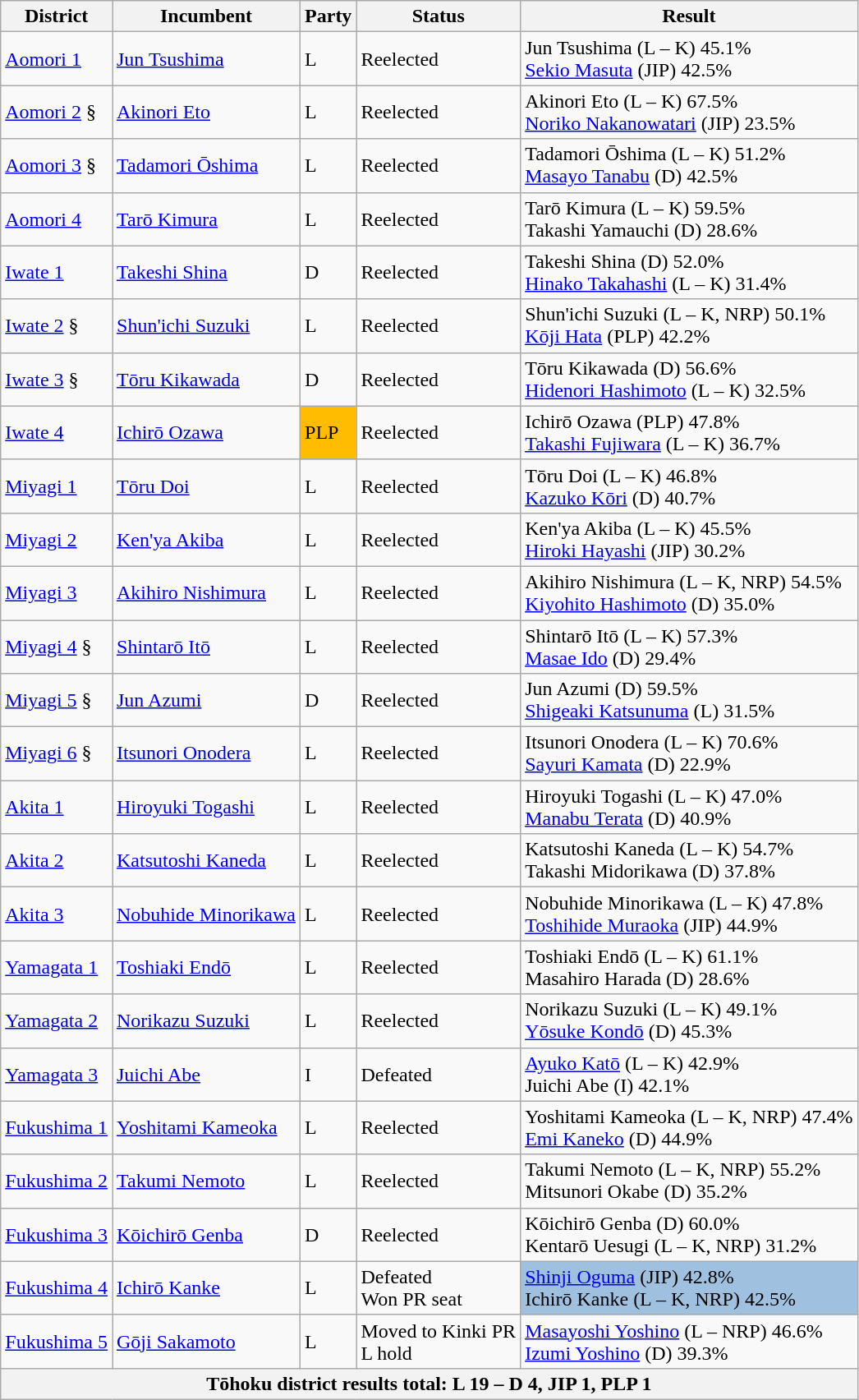<table class="wikitable">
<tr>
<th>District</th>
<th>Incumbent</th>
<th>Party</th>
<th>Status</th>
<th>Result</th>
</tr>
<tr>
<td><a href='#'>Aomori 1</a></td>
<td><a href='#'>Jun Tsushima</a></td>
<td>L</td>
<td>Reelected</td>
<td>Jun Tsushima (L – K) 45.1%<br><a href='#'>Sekio Masuta</a> (JIP) 42.5%</td>
</tr>
<tr>
<td><a href='#'>Aomori 2</a> §</td>
<td><a href='#'>Akinori Eto</a></td>
<td>L</td>
<td>Reelected</td>
<td>Akinori Eto (L – K) 67.5%<br><a href='#'>Noriko Nakanowatari</a> (JIP) 23.5%</td>
</tr>
<tr>
<td><a href='#'>Aomori 3</a> §</td>
<td><a href='#'>Tadamori Ōshima</a></td>
<td>L</td>
<td>Reelected</td>
<td>Tadamori Ōshima (L – K) 51.2%<br><a href='#'>Masayo Tanabu</a> (D) 42.5%</td>
</tr>
<tr>
<td><a href='#'>Aomori 4</a></td>
<td><a href='#'>Tarō Kimura</a></td>
<td>L</td>
<td>Reelected</td>
<td>Tarō Kimura (L – K) 59.5%<br>Takashi Yamauchi (D) 28.6%</td>
</tr>
<tr>
<td><a href='#'>Iwate 1</a></td>
<td><a href='#'>Takeshi Shina</a></td>
<td>D</td>
<td>Reelected</td>
<td>Takeshi Shina (D) 52.0%<br><a href='#'>Hinako Takahashi</a> (L – K) 31.4%</td>
</tr>
<tr>
<td><a href='#'>Iwate 2</a> §</td>
<td><a href='#'>Shun'ichi Suzuki</a></td>
<td>L</td>
<td>Reelected</td>
<td>Shun'ichi Suzuki (L – K, NRP) 50.1%<br><a href='#'>Kōji Hata</a> (PLP) 42.2%</td>
</tr>
<tr>
<td><a href='#'>Iwate 3</a> §</td>
<td><a href='#'>Tōru Kikawada</a></td>
<td>D</td>
<td>Reelected</td>
<td>Tōru Kikawada (D) 56.6%<br><a href='#'>Hidenori Hashimoto</a> (L – K) 32.5%</td>
</tr>
<tr>
<td><a href='#'>Iwate 4</a></td>
<td><a href='#'>Ichirō Ozawa</a></td>
<td bgcolor="#FFBC00">PLP</td>
<td>Reelected</td>
<td>Ichirō Ozawa (PLP) 47.8%<br><a href='#'>Takashi Fujiwara</a> (L – K) 36.7%</td>
</tr>
<tr>
<td><a href='#'>Miyagi 1</a></td>
<td><a href='#'>Tōru Doi</a></td>
<td>L</td>
<td>Reelected</td>
<td>Tōru Doi (L – K) 46.8%<br><a href='#'>Kazuko Kōri</a> (D) 40.7%</td>
</tr>
<tr>
<td><a href='#'>Miyagi 2</a></td>
<td><a href='#'>Ken'ya Akiba</a></td>
<td>L</td>
<td>Reelected</td>
<td>Ken'ya Akiba (L – K) 45.5%<br><a href='#'>Hiroki Hayashi</a> (JIP) 30.2%</td>
</tr>
<tr>
<td><a href='#'>Miyagi 3</a></td>
<td><a href='#'>Akihiro Nishimura</a></td>
<td>L</td>
<td>Reelected</td>
<td>Akihiro Nishimura (L – K, NRP) 54.5%<br><a href='#'>Kiyohito Hashimoto</a> (D) 35.0%</td>
</tr>
<tr>
<td><a href='#'>Miyagi 4</a> §</td>
<td><a href='#'>Shintarō Itō</a></td>
<td>L</td>
<td>Reelected</td>
<td>Shintarō Itō (L – K) 57.3%<br><a href='#'>Masae Ido</a> (D) 29.4%</td>
</tr>
<tr>
<td><a href='#'>Miyagi 5</a> §</td>
<td><a href='#'>Jun Azumi</a></td>
<td>D</td>
<td>Reelected</td>
<td>Jun Azumi (D) 59.5%<br><a href='#'>Shigeaki Katsunuma</a> (L) 31.5%</td>
</tr>
<tr>
<td><a href='#'>Miyagi 6</a> §</td>
<td><a href='#'>Itsunori Onodera</a></td>
<td>L</td>
<td>Reelected</td>
<td>Itsunori Onodera (L – K) 70.6%<br><a href='#'>Sayuri Kamata</a> (D) 22.9%</td>
</tr>
<tr>
<td><a href='#'>Akita 1</a></td>
<td><a href='#'>Hiroyuki Togashi</a></td>
<td>L</td>
<td>Reelected</td>
<td>Hiroyuki Togashi (L – K) 47.0%<br><a href='#'>Manabu Terata</a> (D) 40.9%</td>
</tr>
<tr>
<td><a href='#'>Akita 2</a></td>
<td><a href='#'>Katsutoshi Kaneda</a></td>
<td>L</td>
<td>Reelected</td>
<td>Katsutoshi Kaneda (L – K) 54.7%<br>Takashi Midorikawa (D) 37.8%</td>
</tr>
<tr>
<td><a href='#'>Akita 3</a></td>
<td><a href='#'>Nobuhide Minorikawa</a></td>
<td>L</td>
<td>Reelected</td>
<td>Nobuhide Minorikawa (L – K) 47.8%<br><a href='#'>Toshihide Muraoka</a> (JIP) 44.9%</td>
</tr>
<tr>
<td><a href='#'>Yamagata 1</a></td>
<td><a href='#'>Toshiaki Endō</a></td>
<td>L</td>
<td>Reelected</td>
<td>Toshiaki Endō (L – K) 61.1%<br>Masahiro Harada (D) 28.6%</td>
</tr>
<tr>
<td><a href='#'>Yamagata 2</a></td>
<td><a href='#'>Norikazu Suzuki</a></td>
<td>L</td>
<td>Reelected</td>
<td>Norikazu Suzuki (L – K) 49.1%<br><a href='#'>Yōsuke Kondō</a> (D) 45.3%</td>
</tr>
<tr>
<td><a href='#'>Yamagata 3</a></td>
<td><a href='#'>Juichi Abe</a></td>
<td>I</td>
<td>Defeated</td>
<td><a href='#'>Ayuko Katō</a> (L – K) 42.9%<br>Juichi Abe (I) 42.1%</td>
</tr>
<tr>
<td><a href='#'>Fukushima 1</a></td>
<td><a href='#'>Yoshitami Kameoka</a></td>
<td>L</td>
<td>Reelected</td>
<td>Yoshitami Kameoka (L – K, NRP) 47.4%<br><a href='#'>Emi Kaneko</a> (D) 44.9%</td>
</tr>
<tr>
<td><a href='#'>Fukushima 2</a></td>
<td><a href='#'>Takumi Nemoto</a></td>
<td>L</td>
<td>Reelected</td>
<td>Takumi Nemoto (L – K, NRP) 55.2%<br>Mitsunori Okabe (D) 35.2%</td>
</tr>
<tr>
<td><a href='#'>Fukushima 3</a></td>
<td><a href='#'>Kōichirō Genba</a></td>
<td>D</td>
<td>Reelected</td>
<td>Kōichirō Genba (D) 60.0%<br>Kentarō Uesugi (L – K, NRP) 31.2%</td>
</tr>
<tr>
<td><a href='#'>Fukushima 4</a></td>
<td><a href='#'>Ichirō Kanke</a></td>
<td>L</td>
<td>Defeated<br>Won PR seat</td>
<td bgcolor="#A0C0E0"><a href='#'>Shinji Oguma</a> (JIP) 42.8%<br>Ichirō Kanke (L – K, NRP) 42.5%</td>
</tr>
<tr>
<td><a href='#'>Fukushima 5</a></td>
<td><a href='#'>Gōji Sakamoto</a></td>
<td>L</td>
<td>Moved to Kinki PR<br>L hold</td>
<td><a href='#'>Masayoshi Yoshino</a> (L – NRP) 46.6%<br><a href='#'>Izumi Yoshino</a> (D) 39.3%</td>
</tr>
<tr>
<th colspan="5">Tōhoku district results total: L 19 – D 4, JIP 1, PLP 1</th>
</tr>
</table>
